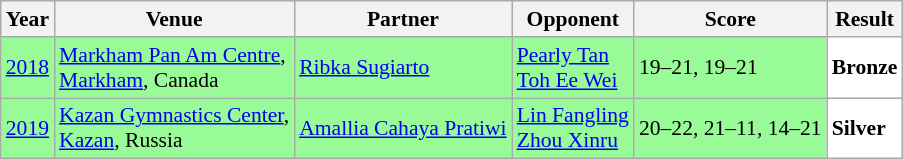<table class="sortable wikitable" style="font-size: 90%;">
<tr>
<th>Year</th>
<th>Venue</th>
<th>Partner</th>
<th>Opponent</th>
<th>Score</th>
<th>Result</th>
</tr>
<tr style="background:#98FB98">
<td align="center"><a href='#'>2018</a></td>
<td align="left"><a href='#'>Markham Pan Am Centre</a>,<br><a href='#'>Markham</a>, Canada</td>
<td align="left"> <a href='#'>Ribka Sugiarto</a></td>
<td align="left"> <a href='#'>Pearly Tan</a><br> <a href='#'>Toh Ee Wei</a></td>
<td align="left">19–21, 19–21</td>
<td style="text-align:left; background:white"> <strong>Bronze</strong></td>
</tr>
<tr style="background:#98FB98">
<td align="center"><a href='#'>2019</a></td>
<td align="left"><a href='#'>Kazan Gymnastics Center</a>,<br><a href='#'>Kazan</a>, Russia</td>
<td align="left"> <a href='#'>Amallia Cahaya Pratiwi</a></td>
<td align="left"> <a href='#'>Lin Fangling</a> <br> <a href='#'>Zhou Xinru</a></td>
<td align="left">20–22, 21–11, 14–21</td>
<td style="text-align:left; background:white"> <strong>Silver</strong></td>
</tr>
</table>
